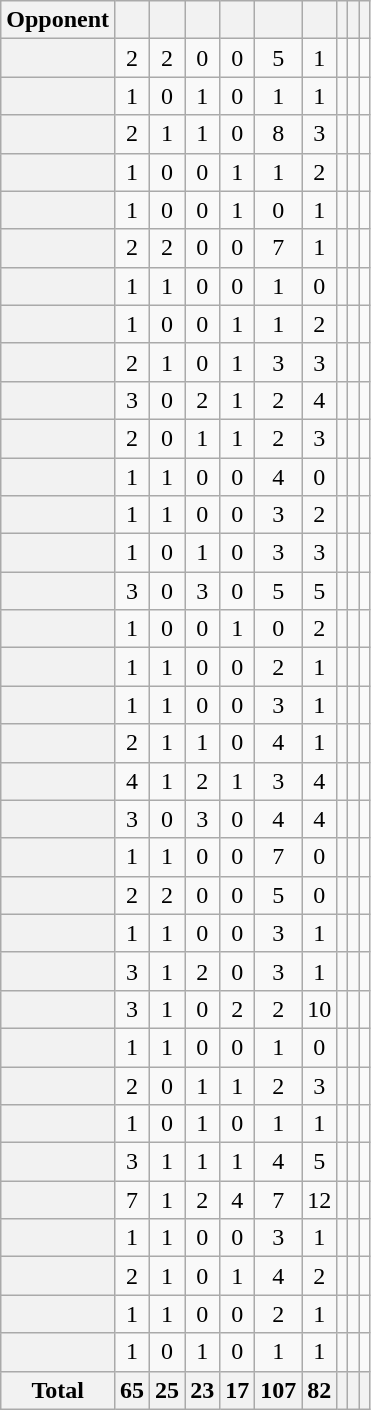<table class="wikitable plainrowheaders sortable" style="text-align:center">
<tr>
<th scope=col>Opponent</th>
<th scope=col></th>
<th scope=col></th>
<th scope=col></th>
<th scope=col></th>
<th scope=col></th>
<th scope=col></th>
<th scope=col></th>
<th scope=col></th>
<th scope=col></th>
</tr>
<tr>
<th scope=row style="text-align:left;"></th>
<td>2</td>
<td>2</td>
<td>0</td>
<td>0</td>
<td>5</td>
<td>1</td>
<td></td>
<td></td>
<td></td>
</tr>
<tr>
<th scope=row style="text-align:left;"></th>
<td>1</td>
<td>0</td>
<td>1</td>
<td>0</td>
<td>1</td>
<td>1</td>
<td></td>
<td></td>
<td></td>
</tr>
<tr>
<th scope=row style="text-align:left;"></th>
<td>2</td>
<td>1</td>
<td>1</td>
<td>0</td>
<td>8</td>
<td>3</td>
<td></td>
<td></td>
<td></td>
</tr>
<tr>
<th scope=row style="text-align:left;"></th>
<td>1</td>
<td>0</td>
<td>0</td>
<td>1</td>
<td>1</td>
<td>2</td>
<td></td>
<td></td>
<td></td>
</tr>
<tr>
<th scope=row style="text-align:left;"></th>
<td>1</td>
<td>0</td>
<td>0</td>
<td>1</td>
<td>0</td>
<td>1</td>
<td></td>
<td></td>
<td></td>
</tr>
<tr>
<th scope=row style="text-align:left;"></th>
<td>2</td>
<td>2</td>
<td>0</td>
<td>0</td>
<td>7</td>
<td>1</td>
<td></td>
<td></td>
<td></td>
</tr>
<tr>
<th scope=row style="text-align:left;"></th>
<td>1</td>
<td>1</td>
<td>0</td>
<td>0</td>
<td>1</td>
<td>0</td>
<td></td>
<td></td>
<td></td>
</tr>
<tr>
<th scope=row style="text-align:left;"></th>
<td>1</td>
<td>0</td>
<td>0</td>
<td>1</td>
<td>1</td>
<td>2</td>
<td></td>
<td></td>
<td></td>
</tr>
<tr>
<th scope=row style="text-align:left;"></th>
<td>2</td>
<td>1</td>
<td>0</td>
<td>1</td>
<td>3</td>
<td>3</td>
<td></td>
<td></td>
<td></td>
</tr>
<tr>
<th scope=row style="text-align:left;"></th>
<td>3</td>
<td>0</td>
<td>2</td>
<td>1</td>
<td>2</td>
<td>4</td>
<td></td>
<td></td>
<td></td>
</tr>
<tr>
<th scope=row style="text-align:left;"></th>
<td>2</td>
<td>0</td>
<td>1</td>
<td>1</td>
<td>2</td>
<td>3</td>
<td></td>
<td></td>
<td></td>
</tr>
<tr>
<th scope=row style="text-align:left;"></th>
<td>1</td>
<td>1</td>
<td>0</td>
<td>0</td>
<td>4</td>
<td>0</td>
<td></td>
<td></td>
<td></td>
</tr>
<tr>
<th scope=row style="text-align:left;"></th>
<td>1</td>
<td>1</td>
<td>0</td>
<td>0</td>
<td>3</td>
<td>2</td>
<td></td>
<td></td>
<td></td>
</tr>
<tr>
<th scope=row style="text-align:left;"></th>
<td>1</td>
<td>0</td>
<td>1</td>
<td>0</td>
<td>3</td>
<td>3</td>
<td></td>
<td></td>
<td></td>
</tr>
<tr>
<th scope=row style="text-align:left;"></th>
<td>3</td>
<td>0</td>
<td>3</td>
<td>0</td>
<td>5</td>
<td>5</td>
<td></td>
<td></td>
<td></td>
</tr>
<tr>
<th scope=row style="text-align:left;"></th>
<td>1</td>
<td>0</td>
<td>0</td>
<td>1</td>
<td>0</td>
<td>2</td>
<td></td>
<td></td>
<td></td>
</tr>
<tr>
<th scope=row style="text-align:left;"></th>
<td>1</td>
<td>1</td>
<td>0</td>
<td>0</td>
<td>2</td>
<td>1</td>
<td></td>
<td></td>
<td></td>
</tr>
<tr>
<th scope=row style="text-align:left;"></th>
<td>1</td>
<td>1</td>
<td>0</td>
<td>0</td>
<td>3</td>
<td>1</td>
<td></td>
<td></td>
<td></td>
</tr>
<tr>
<th scope=row style="text-align:left;"></th>
<td>2</td>
<td>1</td>
<td>1</td>
<td>0</td>
<td>4</td>
<td>1</td>
<td></td>
<td></td>
<td></td>
</tr>
<tr>
<th scope=row style="text-align:left;"></th>
<td>4</td>
<td>1</td>
<td>2</td>
<td>1</td>
<td>3</td>
<td>4</td>
<td></td>
<td></td>
<td></td>
</tr>
<tr>
<th scope=row style="text-align:left;"></th>
<td>3</td>
<td>0</td>
<td>3</td>
<td>0</td>
<td>4</td>
<td>4</td>
<td></td>
<td></td>
<td></td>
</tr>
<tr>
<th scope=row style="text-align:left;"></th>
<td>1</td>
<td>1</td>
<td>0</td>
<td>0</td>
<td>7</td>
<td>0</td>
<td></td>
<td></td>
<td></td>
</tr>
<tr>
<th scope=row style="text-align:left;"></th>
<td>2</td>
<td>2</td>
<td>0</td>
<td>0</td>
<td>5</td>
<td>0</td>
<td></td>
<td></td>
<td></td>
</tr>
<tr>
<th scope=row style="text-align:left;"></th>
<td>1</td>
<td>1</td>
<td>0</td>
<td>0</td>
<td>3</td>
<td>1</td>
<td></td>
<td></td>
<td></td>
</tr>
<tr>
<th scope=row style="text-align:left;"></th>
<td>3</td>
<td>1</td>
<td>2</td>
<td>0</td>
<td>3</td>
<td>1</td>
<td></td>
<td></td>
<td></td>
</tr>
<tr>
<th scope=row style="text-align:left;"></th>
<td>3</td>
<td>1</td>
<td>0</td>
<td>2</td>
<td>2</td>
<td>10</td>
<td></td>
<td></td>
<td></td>
</tr>
<tr>
<th scope=row style="text-align:left;"></th>
<td>1</td>
<td>1</td>
<td>0</td>
<td>0</td>
<td>1</td>
<td>0</td>
<td></td>
<td></td>
<td></td>
</tr>
<tr>
<th scope=row style="text-align:left;"></th>
<td>2</td>
<td>0</td>
<td>1</td>
<td>1</td>
<td>2</td>
<td>3</td>
<td></td>
<td></td>
<td></td>
</tr>
<tr>
<th scope=row style="text-align:left;"></th>
<td>1</td>
<td>0</td>
<td>1</td>
<td>0</td>
<td>1</td>
<td>1</td>
<td></td>
<td></td>
<td></td>
</tr>
<tr>
<th scope=row style="text-align:left;"></th>
<td>3</td>
<td>1</td>
<td>1</td>
<td>1</td>
<td>4</td>
<td>5</td>
<td></td>
<td></td>
<td></td>
</tr>
<tr>
<th scope=row style="text-align:left;"></th>
<td>7</td>
<td>1</td>
<td>2</td>
<td>4</td>
<td>7</td>
<td>12</td>
<td></td>
<td></td>
<td></td>
</tr>
<tr>
<th scope=row style="text-align:left;"></th>
<td>1</td>
<td>1</td>
<td>0</td>
<td>0</td>
<td>3</td>
<td>1</td>
<td></td>
<td></td>
<td></td>
</tr>
<tr>
<th scope=row style="text-align:left;"></th>
<td>2</td>
<td>1</td>
<td>0</td>
<td>1</td>
<td>4</td>
<td>2</td>
<td></td>
<td></td>
<td></td>
</tr>
<tr>
<th scope=row style="text-align:left;"></th>
<td>1</td>
<td>1</td>
<td>0</td>
<td>0</td>
<td>2</td>
<td>1</td>
<td></td>
<td></td>
<td></td>
</tr>
<tr>
<th scope=row style="text-align:left;"></th>
<td>1</td>
<td>0</td>
<td>1</td>
<td>0</td>
<td>1</td>
<td>1</td>
<td></td>
<td></td>
<td></td>
</tr>
<tr class="sortbottom">
<th>Total</th>
<th>65</th>
<th>25</th>
<th>23</th>
<th>17</th>
<th>107</th>
<th>82</th>
<th></th>
<th></th>
<th></th>
</tr>
</table>
